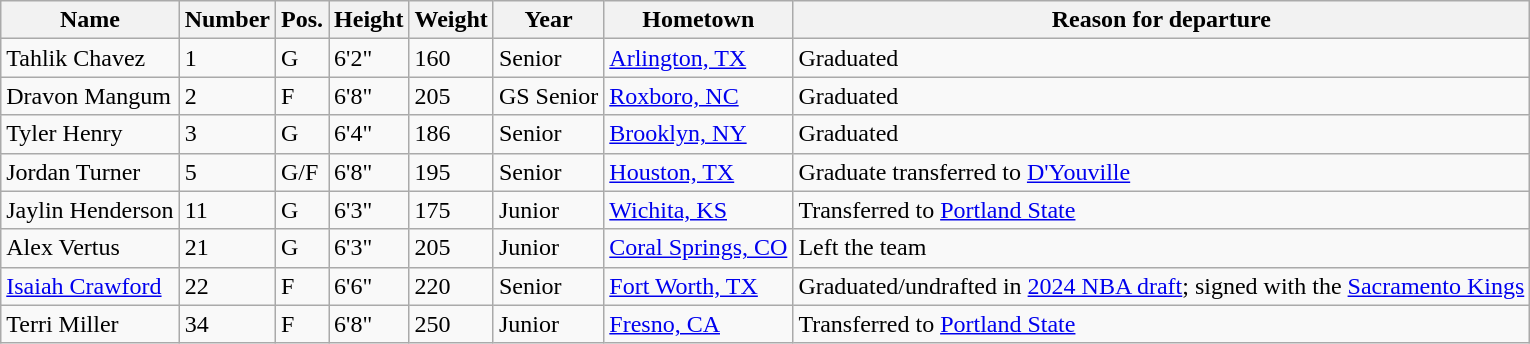<table class="wikitable sortable" border="1">
<tr>
<th>Name</th>
<th>Number</th>
<th>Pos.</th>
<th>Height</th>
<th>Weight</th>
<th>Year</th>
<th>Hometown</th>
<th class="unsortable">Reason for departure</th>
</tr>
<tr>
<td>Tahlik Chavez</td>
<td>1</td>
<td>G</td>
<td>6'2"</td>
<td>160</td>
<td> Senior</td>
<td><a href='#'>Arlington, TX</a></td>
<td>Graduated</td>
</tr>
<tr>
<td>Dravon Mangum</td>
<td>2</td>
<td>F</td>
<td>6'8"</td>
<td>205</td>
<td>GS Senior</td>
<td><a href='#'>Roxboro, NC</a></td>
<td>Graduated</td>
</tr>
<tr>
<td>Tyler Henry</td>
<td>3</td>
<td>G</td>
<td>6'4"</td>
<td>186</td>
<td>Senior</td>
<td><a href='#'>Brooklyn, NY</a></td>
<td>Graduated</td>
</tr>
<tr>
<td>Jordan Turner</td>
<td>5</td>
<td>G/F</td>
<td>6'8"</td>
<td>195</td>
<td> Senior</td>
<td><a href='#'>Houston, TX</a></td>
<td>Graduate transferred to <a href='#'>D'Youville</a></td>
</tr>
<tr>
<td>Jaylin Henderson</td>
<td>11</td>
<td>G</td>
<td>6'3"</td>
<td>175</td>
<td>Junior</td>
<td><a href='#'>Wichita, KS</a></td>
<td>Transferred to <a href='#'>Portland State</a></td>
</tr>
<tr>
<td>Alex Vertus</td>
<td>21</td>
<td>G</td>
<td>6'3"</td>
<td>205</td>
<td>Junior</td>
<td><a href='#'>Coral Springs, CO</a></td>
<td>Left the team</td>
</tr>
<tr>
<td><a href='#'>Isaiah Crawford</a></td>
<td>22</td>
<td>F</td>
<td>6'6"</td>
<td>220</td>
<td> Senior</td>
<td><a href='#'>Fort Worth, TX</a></td>
<td>Graduated/undrafted in <a href='#'>2024 NBA draft</a>; signed with the <a href='#'>Sacramento Kings</a></td>
</tr>
<tr>
<td>Terri Miller</td>
<td>34</td>
<td>F</td>
<td>6'8"</td>
<td>250</td>
<td>Junior</td>
<td><a href='#'>Fresno, CA</a></td>
<td>Transferred to <a href='#'>Portland State</a></td>
</tr>
</table>
